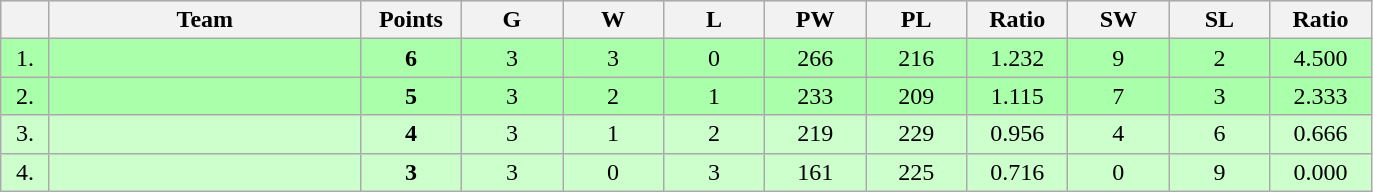<table class=wikitable style="text-align:center">
<tr bgcolor="#DCDCDC">
<th width="25"></th>
<th width="200">Team</th>
<th width="60">Points</th>
<th width="60">G</th>
<th width="60">W</th>
<th width="60">L</th>
<th width="60">PW</th>
<th width="60">PL</th>
<th width="60">Ratio</th>
<th width="60">SW</th>
<th width="60">SL</th>
<th width="60">Ratio</th>
</tr>
<tr bgcolor=#AAFFAA>
<td>1.</td>
<td align=left></td>
<td><strong>6</strong></td>
<td>3</td>
<td>3</td>
<td>0</td>
<td>266</td>
<td>216</td>
<td>1.232</td>
<td>9</td>
<td>2</td>
<td>4.500</td>
</tr>
<tr bgcolor=#AAFFAA>
<td>2.</td>
<td align=left></td>
<td><strong>5</strong></td>
<td>3</td>
<td>2</td>
<td>1</td>
<td>233</td>
<td>209</td>
<td>1.115</td>
<td>7</td>
<td>3</td>
<td>2.333</td>
</tr>
<tr bgcolor=#CCFFCC>
<td>3.</td>
<td align=left></td>
<td><strong>4</strong></td>
<td>3</td>
<td>1</td>
<td>2</td>
<td>219</td>
<td>229</td>
<td>0.956</td>
<td>4</td>
<td>6</td>
<td>0.666</td>
</tr>
<tr bgcolor=#CCFFCC>
<td>4.</td>
<td align=left></td>
<td><strong>3</strong></td>
<td>3</td>
<td>0</td>
<td>3</td>
<td>161</td>
<td>225</td>
<td>0.716</td>
<td>0</td>
<td>9</td>
<td>0.000</td>
</tr>
</table>
